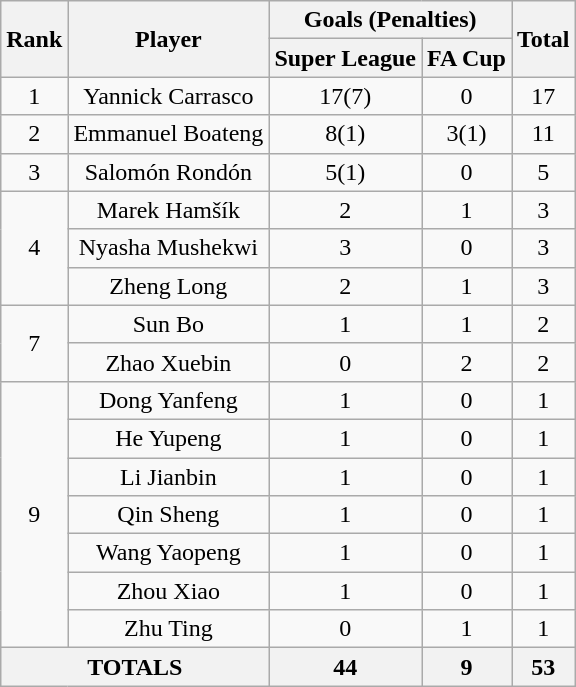<table class="wikitable" style="text-align:center">
<tr>
<th rowspan="2">Rank</th>
<th rowspan="2">Player</th>
<th colspan="2">Goals (Penalties)</th>
<th rowspan="2">Total</th>
</tr>
<tr>
<th>Super League</th>
<th>FA Cup</th>
</tr>
<tr>
<td>1</td>
<td>Yannick Carrasco</td>
<td>17(7)</td>
<td>0</td>
<td>17</td>
</tr>
<tr>
<td>2</td>
<td>Emmanuel Boateng</td>
<td>8(1)</td>
<td>3(1)</td>
<td>11</td>
</tr>
<tr>
<td>3</td>
<td>Salomón Rondón</td>
<td>5(1)</td>
<td>0</td>
<td>5</td>
</tr>
<tr>
<td rowspan="3">4</td>
<td>Marek Hamšík</td>
<td>2</td>
<td>1</td>
<td>3</td>
</tr>
<tr>
<td>Nyasha Mushekwi</td>
<td>3</td>
<td>0</td>
<td>3</td>
</tr>
<tr>
<td>Zheng Long</td>
<td>2</td>
<td>1</td>
<td>3</td>
</tr>
<tr>
<td rowspan="2">7</td>
<td>Sun Bo</td>
<td>1</td>
<td>1</td>
<td>2</td>
</tr>
<tr>
<td>Zhao Xuebin</td>
<td>0</td>
<td>2</td>
<td>2</td>
</tr>
<tr>
<td rowspan="7">9</td>
<td>Dong Yanfeng</td>
<td>1</td>
<td>0</td>
<td>1</td>
</tr>
<tr>
<td>He Yupeng</td>
<td>1</td>
<td>0</td>
<td>1</td>
</tr>
<tr>
<td>Li Jianbin</td>
<td>1</td>
<td>0</td>
<td>1</td>
</tr>
<tr>
<td>Qin Sheng</td>
<td>1</td>
<td>0</td>
<td>1</td>
</tr>
<tr>
<td>Wang Yaopeng</td>
<td>1</td>
<td>0</td>
<td>1</td>
</tr>
<tr>
<td>Zhou Xiao</td>
<td>1</td>
<td>0</td>
<td>1</td>
</tr>
<tr>
<td>Zhu Ting</td>
<td>0</td>
<td>1</td>
<td>1</td>
</tr>
<tr>
<th colspan="2">TOTALS</th>
<th><strong>44</strong></th>
<th><strong>9</strong></th>
<th><strong>53</strong></th>
</tr>
</table>
